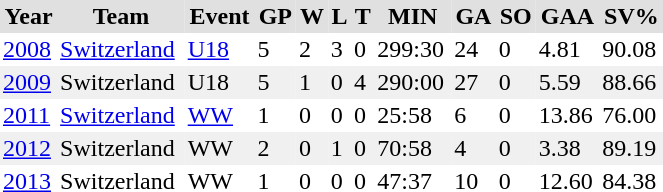<table BORDER="0" CELLPADDING="2" CELLSPACING="0" width="35%">
<tr ALIGN="center" bgcolor="#e0e0e0">
<th>Year</th>
<th>Team</th>
<th>Event</th>
<th>GP</th>
<th>W</th>
<th>L</th>
<th>T</th>
<th>MIN</th>
<th>GA</th>
<th>SO</th>
<th>GAA</th>
<th>SV%</th>
</tr>
<tr>
<td><a href='#'>2008</a></td>
<td><a href='#'>Switzerland</a></td>
<td><a href='#'>U18</a></td>
<td>5</td>
<td>2</td>
<td>3</td>
<td>0</td>
<td>299:30</td>
<td>24</td>
<td>0</td>
<td>4.81</td>
<td>90.08</td>
</tr>
<tr bgcolor="#f0f0f0">
<td><a href='#'>2009</a></td>
<td>Switzerland</td>
<td>U18</td>
<td>5</td>
<td>1</td>
<td>0</td>
<td>4</td>
<td>290:00</td>
<td>27</td>
<td>0</td>
<td>5.59</td>
<td>88.66</td>
</tr>
<tr>
<td><a href='#'>2011</a></td>
<td><a href='#'>Switzerland</a></td>
<td><a href='#'>WW</a></td>
<td>1</td>
<td>0</td>
<td>0</td>
<td>0</td>
<td>25:58</td>
<td>6</td>
<td>0</td>
<td>13.86</td>
<td>76.00</td>
</tr>
<tr bgcolor="#f0f0f0">
<td><a href='#'>2012</a></td>
<td>Switzerland</td>
<td>WW</td>
<td>2</td>
<td>0</td>
<td>1</td>
<td>0</td>
<td>70:58</td>
<td>4</td>
<td>0</td>
<td>3.38</td>
<td>89.19</td>
</tr>
<tr>
<td><a href='#'>2013</a></td>
<td>Switzerland</td>
<td>WW</td>
<td>1</td>
<td>0</td>
<td>0</td>
<td>0</td>
<td>47:37</td>
<td>10</td>
<td>0</td>
<td>12.60</td>
<td>84.38</td>
</tr>
</table>
